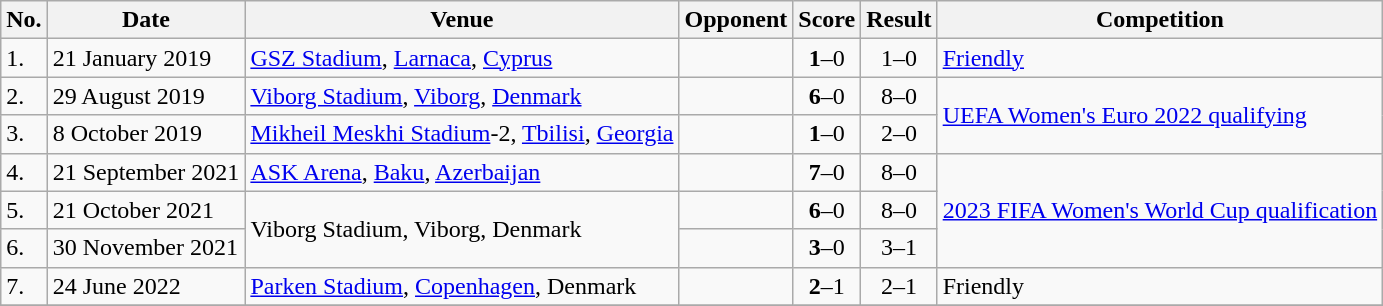<table class="wikitable">
<tr>
<th>No.</th>
<th>Date</th>
<th>Venue</th>
<th>Opponent</th>
<th>Score</th>
<th>Result</th>
<th>Competition</th>
</tr>
<tr>
<td>1.</td>
<td>21 January 2019</td>
<td><a href='#'>GSZ Stadium</a>, <a href='#'>Larnaca</a>, <a href='#'>Cyprus</a></td>
<td></td>
<td align=center><strong>1</strong>–0</td>
<td align=center>1–0</td>
<td><a href='#'>Friendly</a></td>
</tr>
<tr>
<td>2.</td>
<td>29 August 2019</td>
<td><a href='#'>Viborg Stadium</a>, <a href='#'>Viborg</a>, <a href='#'>Denmark</a></td>
<td></td>
<td align=center><strong>6</strong>–0</td>
<td align=center>8–0</td>
<td rowspan=2><a href='#'>UEFA Women's Euro 2022 qualifying</a></td>
</tr>
<tr>
<td>3.</td>
<td>8 October 2019</td>
<td><a href='#'>Mikheil Meskhi Stadium</a>-2, <a href='#'>Tbilisi</a>, <a href='#'>Georgia</a></td>
<td></td>
<td align=center><strong>1</strong>–0</td>
<td align=center>2–0</td>
</tr>
<tr>
<td>4.</td>
<td>21 September 2021</td>
<td><a href='#'>ASK Arena</a>, <a href='#'>Baku</a>, <a href='#'>Azerbaijan</a></td>
<td></td>
<td align=center><strong>7</strong>–0</td>
<td align=center>8–0</td>
<td rowspan=3><a href='#'>2023 FIFA Women's World Cup qualification</a></td>
</tr>
<tr>
<td>5.</td>
<td>21 October 2021</td>
<td rowspan=2>Viborg Stadium, Viborg, Denmark</td>
<td></td>
<td align=center><strong>6</strong>–0</td>
<td align=center>8–0</td>
</tr>
<tr>
<td>6.</td>
<td>30 November 2021</td>
<td></td>
<td align=center><strong>3</strong>–0</td>
<td align=center>3–1</td>
</tr>
<tr>
<td>7.</td>
<td>24 June 2022</td>
<td><a href='#'>Parken Stadium</a>, <a href='#'>Copenhagen</a>, Denmark</td>
<td></td>
<td align=center><strong>2</strong>–1</td>
<td align=center>2–1</td>
<td>Friendly</td>
</tr>
<tr>
</tr>
</table>
